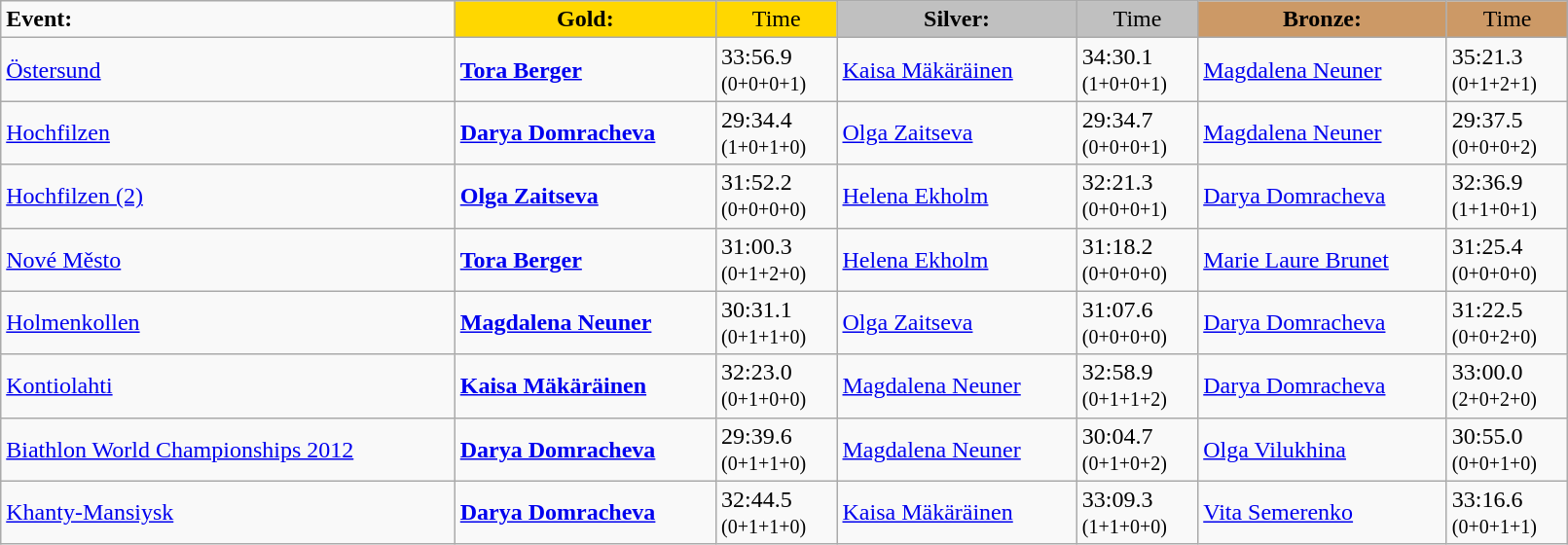<table class="wikitable" width=85%>
<tr>
<td><strong>Event:</strong></td>
<td style="text-align:center;background-color:gold;"><strong>Gold:</strong></td>
<td style="text-align:center;background-color:gold;">Time</td>
<td style="text-align:center;background-color:silver;"><strong>Silver:</strong></td>
<td style="text-align:center;background-color:silver;">Time</td>
<td style="text-align:center;background-color:#CC9966;"><strong>Bronze:</strong></td>
<td style="text-align:center;background-color:#CC9966;">Time</td>
</tr>
<tr>
<td><a href='#'>Östersund</a><br></td>
<td><strong><a href='#'>Tora Berger</a></strong><br><small></small></td>
<td>33:56.9<br><small>(0+0+0+1)</small></td>
<td><a href='#'>Kaisa Mäkäräinen</a><br><small></small></td>
<td>34:30.1<br><small>(1+0+0+1)</small></td>
<td><a href='#'>Magdalena Neuner</a><br><small></small></td>
<td>35:21.3<br><small>(0+1+2+1)</small></td>
</tr>
<tr>
<td><a href='#'>Hochfilzen</a><br></td>
<td><strong><a href='#'>Darya Domracheva</a></strong><br><small></small></td>
<td>29:34.4<br><small>(1+0+1+0)</small></td>
<td><a href='#'>Olga Zaitseva</a><br><small></small></td>
<td>29:34.7<br><small>(0+0+0+1)</small></td>
<td><a href='#'>Magdalena Neuner</a><br><small></small></td>
<td>29:37.5<br><small>(0+0+0+2)</small></td>
</tr>
<tr>
<td><a href='#'>Hochfilzen (2)</a><br></td>
<td><strong><a href='#'>Olga Zaitseva</a></strong><br><small></small></td>
<td>31:52.2<br><small>(0+0+0+0)</small></td>
<td><a href='#'>Helena Ekholm</a><br><small></small></td>
<td>32:21.3<br><small>(0+0+0+1)</small></td>
<td><a href='#'>Darya Domracheva</a><br><small></small></td>
<td>32:36.9<br><small>(1+1+0+1)</small></td>
</tr>
<tr>
<td><a href='#'>Nové Město</a><br></td>
<td><strong><a href='#'>Tora Berger</a></strong><br><small></small></td>
<td>31:00.3<br><small>(0+1+2+0)</small></td>
<td><a href='#'>Helena Ekholm</a><br><small></small></td>
<td>31:18.2<br><small>(0+0+0+0)</small></td>
<td><a href='#'>Marie Laure Brunet</a><br><small></small></td>
<td>31:25.4<br><small>(0+0+0+0)</small></td>
</tr>
<tr>
<td><a href='#'>Holmenkollen</a><br></td>
<td><strong><a href='#'>Magdalena Neuner</a></strong><br><small></small></td>
<td>30:31.1<br><small>(0+1+1+0)</small></td>
<td><a href='#'>Olga Zaitseva</a><br><small></small></td>
<td>31:07.6<br><small>(0+0+0+0)</small></td>
<td><a href='#'>Darya Domracheva</a><br><small></small></td>
<td>31:22.5<br><small>(0+0+2+0)</small></td>
</tr>
<tr>
<td><a href='#'>Kontiolahti</a><br></td>
<td><strong><a href='#'>Kaisa Mäkäräinen</a></strong><br><small></small></td>
<td>32:23.0<br><small>(0+1+0+0)</small></td>
<td><a href='#'>Magdalena Neuner</a><br><small></small></td>
<td>32:58.9<br><small>(0+1+1+2)</small></td>
<td><a href='#'>Darya Domracheva</a><br><small></small></td>
<td>33:00.0<br><small>(2+0+2+0)</small></td>
</tr>
<tr>
<td><a href='#'>Biathlon World Championships 2012</a><br></td>
<td><strong><a href='#'>Darya Domracheva</a></strong><br><small></small></td>
<td>29:39.6<br><small>(0+1+1+0)</small></td>
<td><a href='#'>Magdalena Neuner</a><br><small></small></td>
<td>30:04.7<br><small>(0+1+0+2)</small></td>
<td><a href='#'>Olga Vilukhina</a><br><small></small></td>
<td>30:55.0<br><small>(0+0+1+0)</small></td>
</tr>
<tr>
<td><a href='#'>Khanty-Mansiysk</a><br></td>
<td><strong><a href='#'>Darya Domracheva</a></strong><br><small></small></td>
<td>32:44.5<br><small>(0+1+1+0)</small></td>
<td><a href='#'>Kaisa Mäkäräinen</a><br><small></small></td>
<td>33:09.3<br><small>(1+1+0+0)</small></td>
<td><a href='#'>Vita Semerenko</a><br><small></small></td>
<td>33:16.6	<br><small>(0+0+1+1)</small></td>
</tr>
</table>
